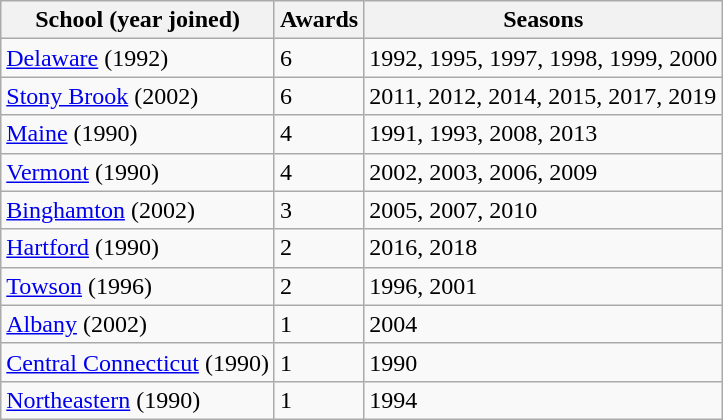<table class="wikitable" border="1">
<tr>
<th>School (year joined)</th>
<th>Awards</th>
<th>Seasons</th>
</tr>
<tr>
<td><a href='#'>Delaware</a> (1992)</td>
<td>6</td>
<td>1992, 1995, 1997, 1998, 1999, 2000</td>
</tr>
<tr>
<td><a href='#'>Stony Brook</a> (2002)</td>
<td>6</td>
<td>2011, 2012, 2014, 2015, 2017, 2019</td>
</tr>
<tr>
<td><a href='#'>Maine</a> (1990)</td>
<td>4</td>
<td>1991, 1993, 2008, 2013</td>
</tr>
<tr>
<td><a href='#'>Vermont</a> (1990)</td>
<td>4</td>
<td>2002, 2003, 2006, 2009</td>
</tr>
<tr>
<td><a href='#'>Binghamton</a> (2002)</td>
<td>3</td>
<td>2005, 2007, 2010</td>
</tr>
<tr>
<td><a href='#'>Hartford</a> (1990)</td>
<td>2</td>
<td>2016, 2018</td>
</tr>
<tr>
<td><a href='#'>Towson</a> (1996)</td>
<td>2</td>
<td>1996, 2001</td>
</tr>
<tr>
<td><a href='#'>Albany</a> (2002)</td>
<td>1</td>
<td>2004</td>
</tr>
<tr>
<td><a href='#'>Central Connecticut</a> (1990)</td>
<td>1</td>
<td>1990</td>
</tr>
<tr>
<td><a href='#'>Northeastern</a> (1990)</td>
<td>1</td>
<td>1994</td>
</tr>
</table>
